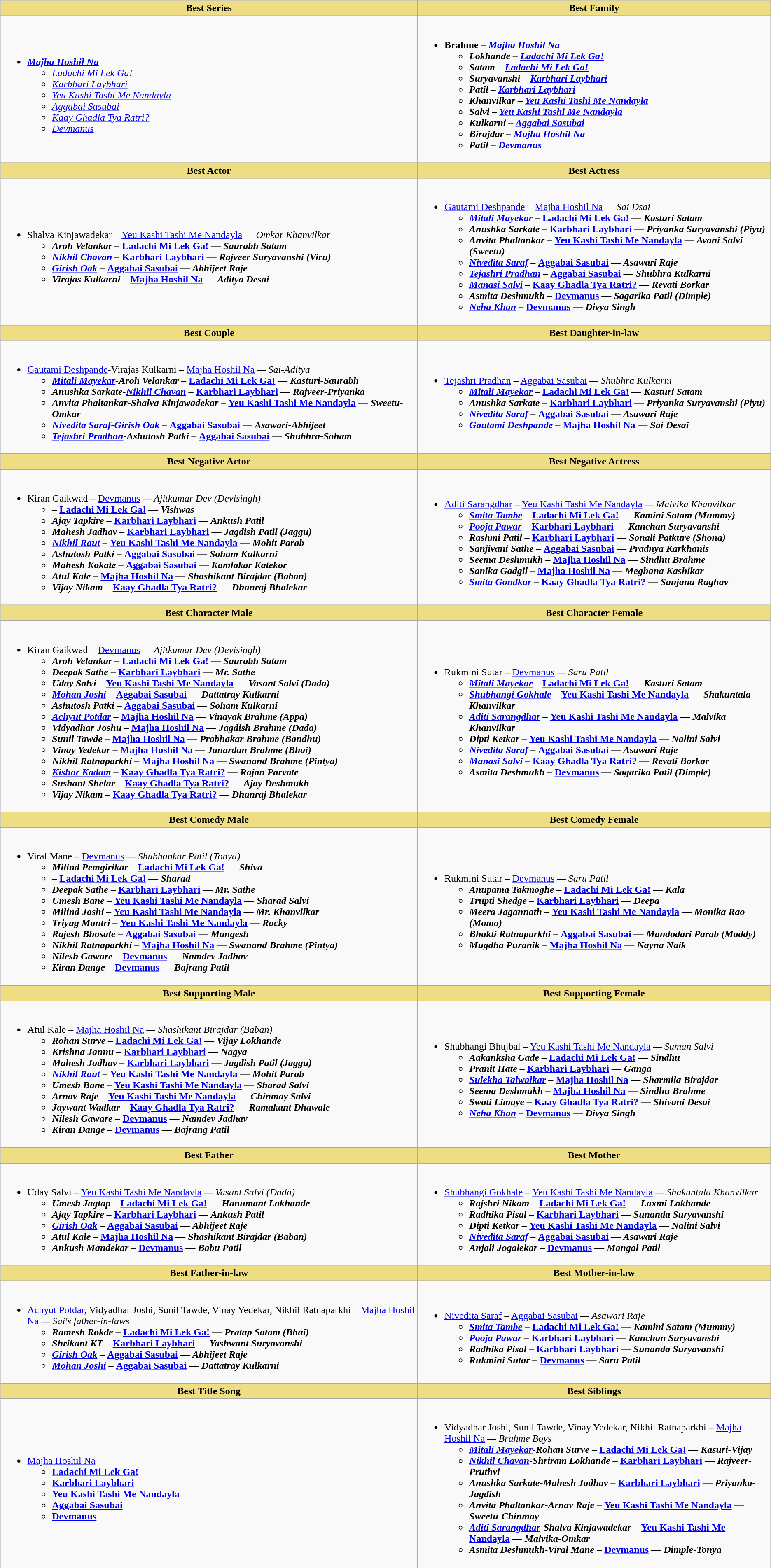<table class="wikitable">
<tr>
<th style="background:#EEDD82;">Best Series</th>
<th style="background:#EEDD82;">Best Family</th>
</tr>
<tr>
<td><br><ul><li><strong><em><a href='#'>Majha Hoshil Na</a></em></strong><ul><li><em><a href='#'>Ladachi Mi Lek Ga!</a></em></li><li><em><a href='#'>Karbhari Laybhari</a></em></li><li><em><a href='#'>Yeu Kashi Tashi Me Nandayla</a></em></li><li><em><a href='#'>Aggabai Sasubai</a></em></li><li><em><a href='#'>Kaay Ghadla Tya Ratri?</a></em></li><li><em><a href='#'>Devmanus</a></em></li></ul></li></ul></td>
<td><br><ul><li><strong>Brahme – <em><a href='#'>Majha Hoshil Na</a><strong><em><ul><li>Lokhande – </em><a href='#'>Ladachi Mi Lek Ga!</a><em></li><li>Satam – </em><a href='#'>Ladachi Mi Lek Ga!</a><em></li><li>Suryavanshi – </em><a href='#'>Karbhari Laybhari</a><em></li><li>Patil – </em><a href='#'>Karbhari Laybhari</a><em></li><li>Khanvilkar – </em><a href='#'>Yeu Kashi Tashi Me Nandayla</a><em></li><li>Salvi – </em><a href='#'>Yeu Kashi Tashi Me Nandayla</a><em></li><li>Kulkarni – </em><a href='#'>Aggabai Sasubai</a><em></li><li>Birajdar – </em><a href='#'>Majha Hoshil Na</a><em></li><li>Patil – </em><a href='#'>Devmanus</a><em></li></ul></li></ul></td>
</tr>
<tr>
<th style="background:#EEDD82;">Best Actor</th>
<th style="background:#EEDD82;">Best Actress</th>
</tr>
<tr>
<td><br><ul><li></strong>Shalva Kinjawadekar – </em><a href='#'>Yeu Kashi Tashi Me Nandayla</a><em> — Omkar Khanvilkar<strong><ul><li>Aroh Velankar – </em><a href='#'>Ladachi Mi Lek Ga!</a><em> — Saurabh Satam</li><li><a href='#'>Nikhil Chavan</a> – </em><a href='#'>Karbhari Laybhari</a><em> — Rajveer Suryavanshi (Viru)</li><li><a href='#'>Girish Oak</a> – </em><a href='#'>Aggabai Sasubai</a><em> — Abhijeet Raje</li><li>Virajas Kulkarni – </em><a href='#'>Majha Hoshil Na</a><em> — Aditya Desai</li></ul></li></ul></td>
<td><br><ul><li></strong><a href='#'>Gautami Deshpande</a> – </em><a href='#'>Majha Hoshil Na</a><em> — Sai Dsai<strong><ul><li><a href='#'>Mitali Mayekar</a> – </em><a href='#'>Ladachi Mi Lek Ga!</a><em> — Kasturi Satam</li><li>Anushka Sarkate – </em><a href='#'>Karbhari Laybhari</a><em> — Priyanka Suryavanshi (Piyu)</li><li>Anvita Phaltankar – </em><a href='#'>Yeu Kashi Tashi Me Nandayla</a><em> — Avani Salvi (Sweetu)</li><li><a href='#'>Nivedita Saraf</a> – </em><a href='#'>Aggabai Sasubai</a><em> — Asawari Raje</li><li><a href='#'>Tejashri Pradhan</a> – </em><a href='#'>Aggabai Sasubai</a><em> — Shubhra Kulkarni</li><li><a href='#'>Manasi Salvi</a> – </em><a href='#'>Kaay Ghadla Tya Ratri?</a><em> — Revati Borkar</li><li>Asmita Deshmukh – </em><a href='#'>Devmanus</a><em> — Sagarika Patil (Dimple)</li><li><a href='#'>Neha Khan</a> – </em><a href='#'>Devmanus</a><em> — Divya Singh</li></ul></li></ul></td>
</tr>
<tr>
<th style="background:#EEDD82;">Best Couple</th>
<th style="background:#EEDD82;">Best Daughter-in-law</th>
</tr>
<tr>
<td><br><ul><li></strong><a href='#'>Gautami Deshpande</a>-Virajas Kulkarni – </em><a href='#'>Majha Hoshil Na</a><em> — Sai-Aditya<strong><ul><li><a href='#'>Mitali Mayekar</a>-Aroh Velankar – </em><a href='#'>Ladachi Mi Lek Ga!</a><em> — Kasturi-Saurabh</li><li>Anushka Sarkate-<a href='#'>Nikhil Chavan</a> – </em><a href='#'>Karbhari Laybhari</a><em> — Rajveer-Priyanka</li><li>Anvita Phaltankar-Shalva Kinjawadekar – </em><a href='#'>Yeu Kashi Tashi Me Nandayla</a><em> — Sweetu-Omkar</li><li><a href='#'>Nivedita Saraf</a>-<a href='#'>Girish Oak</a> – </em><a href='#'>Aggabai Sasubai</a><em> — Asawari-Abhijeet</li><li><a href='#'>Tejashri Pradhan</a>-Ashutosh Patki – </em><a href='#'>Aggabai Sasubai</a><em> — Shubhra-Soham</li></ul></li></ul></td>
<td><br><ul><li></strong><a href='#'>Tejashri Pradhan</a> – </em><a href='#'>Aggabai Sasubai</a><em> — Shubhra Kulkarni<strong><ul><li><a href='#'>Mitali Mayekar</a> – </em><a href='#'>Ladachi Mi Lek Ga!</a><em> — Kasturi Satam</li><li>Anushka Sarkate – </em><a href='#'>Karbhari Laybhari</a><em> — Priyanka Suryavanshi (Piyu)</li><li><a href='#'>Nivedita Saraf</a> – </em><a href='#'>Aggabai Sasubai</a><em> — Asawari Raje</li><li><a href='#'>Gautami Deshpande</a> – </em><a href='#'>Majha Hoshil Na</a><em> — Sai Desai</li></ul></li></ul></td>
</tr>
<tr>
<th style="background:#EEDD82;">Best Negative Actor</th>
<th style="background:#EEDD82;">Best Negative Actress</th>
</tr>
<tr>
<td><br><ul><li></strong>Kiran Gaikwad – </em><a href='#'>Devmanus</a><em> — Ajitkumar Dev (Devisingh)<strong><ul><li>– </em><a href='#'>Ladachi Mi Lek Ga!</a><em> — Vishwas</li><li>Ajay Tapkire – </em><a href='#'>Karbhari Laybhari</a><em> — Ankush Patil</li><li>Mahesh Jadhav – </em><a href='#'>Karbhari Laybhari</a><em> — Jagdish Patil (Jaggu)</li><li><a href='#'>Nikhil Raut</a> – </em><a href='#'>Yeu Kashi Tashi Me Nandayla</a><em> — Mohit Parab</li><li>Ashutosh Patki – </em><a href='#'>Aggabai Sasubai</a><em> — Soham Kulkarni</li><li>Mahesh Kokate – </em><a href='#'>Aggabai Sasubai</a><em> — Kamlakar Katekor</li><li>Atul Kale – </em><a href='#'>Majha Hoshil Na</a><em> — Shashikant Birajdar (Baban)</li><li>Vijay Nikam – </em><a href='#'>Kaay Ghadla Tya Ratri?</a><em> — Dhanraj Bhalekar</li></ul></li></ul></td>
<td><br><ul><li></strong><a href='#'>Aditi Sarangdhar</a> – </em><a href='#'>Yeu Kashi Tashi Me Nandayla</a><em> — Malvika Khanvilkar<strong><ul><li><a href='#'>Smita Tambe</a> – </em><a href='#'>Ladachi Mi Lek Ga!</a><em> — Kamini Satam (Mummy)</li><li><a href='#'>Pooja Pawar</a> – </em><a href='#'>Karbhari Laybhari</a><em> — Kanchan Suryavanshi</li><li>Rashmi Patil – </em><a href='#'>Karbhari Laybhari</a><em> — Sonali Patkure (Shona)</li><li>Sanjivani Sathe – </em><a href='#'>Aggabai Sasubai</a><em> — Pradnya Karkhanis</li><li>Seema Deshmukh – </em><a href='#'>Majha Hoshil Na</a><em> — Sindhu Brahme</li><li>Sanika Gadgil – </em><a href='#'>Majha Hoshil Na</a><em> — Meghana Kashikar</li><li><a href='#'>Smita Gondkar</a> – </em><a href='#'>Kaay Ghadla Tya Ratri?</a><em> — Sanjana Raghav</li></ul></li></ul></td>
</tr>
<tr>
<th style="background:#EEDD82;">Best Character Male</th>
<th style="background:#EEDD82;">Best Character Female</th>
</tr>
<tr>
<td><br><ul><li></strong>Kiran Gaikwad – </em><a href='#'>Devmanus</a><em> — Ajitkumar Dev (Devisingh)<strong><ul><li>Aroh Velankar – </em><a href='#'>Ladachi Mi Lek Ga!</a><em> — Saurabh Satam</li><li>Deepak Sathe – </em><a href='#'>Karbhari Laybhari</a><em> — Mr. Sathe</li><li>Uday Salvi – </em><a href='#'>Yeu Kashi Tashi Me Nandayla</a><em> — Vasant Salvi (Dada)</li><li><a href='#'>Mohan Joshi</a> – </em><a href='#'>Aggabai Sasubai</a><em> — Dattatray Kulkarni</li><li>Ashutosh Patki – </em><a href='#'>Aggabai Sasubai</a><em> — Soham Kulkarni</li><li><a href='#'>Achyut Potdar</a> – </em><a href='#'>Majha Hoshil Na</a><em> — Vinayak Brahme (Appa)</li><li>Vidyadhar Joshu – </em><a href='#'>Majha Hoshil Na</a><em> — Jagdish Brahme (Dada)</li><li>Sunil Tawde – </em><a href='#'>Majha Hoshil Na</a><em> — Prabhakar Brahme (Bandhu)</li><li>Vinay Yedekar – </em><a href='#'>Majha Hoshil Na</a><em> — Janardan Brahme (Bhai)</li><li>Nikhil Ratnaparkhi – </em><a href='#'>Majha Hoshil Na</a><em> — Swanand Brahme (Pintya)</li><li><a href='#'>Kishor Kadam</a> – </em><a href='#'>Kaay Ghadla Tya Ratri?</a><em> — Rajan Parvate</li><li>Sushant Shelar – </em><a href='#'>Kaay Ghadla Tya Ratri?</a><em> — Ajay Deshmukh</li><li>Vijay Nikam – </em><a href='#'>Kaay Ghadla Tya Ratri?</a><em> — Dhanraj Bhalekar</li></ul></li></ul></td>
<td><br><ul><li></strong>Rukmini Sutar – </em><a href='#'>Devmanus</a><em> — Saru Patil<strong><ul><li><a href='#'>Mitali Mayekar</a> – </em><a href='#'>Ladachi Mi Lek Ga!</a><em> — Kasturi Satam</li><li><a href='#'>Shubhangi Gokhale</a> – </em><a href='#'>Yeu Kashi Tashi Me Nandayla</a><em> — Shakuntala Khanvilkar</li><li><a href='#'>Aditi Sarangdhar</a> – </em><a href='#'>Yeu Kashi Tashi Me Nandayla</a><em> —  Malvika Khanvilkar</li><li>Dipti Ketkar – </em><a href='#'>Yeu Kashi Tashi Me Nandayla</a><em> — Nalini Salvi</li><li><a href='#'>Nivedita Saraf</a> – </em><a href='#'>Aggabai Sasubai</a><em> — Asawari Raje</li><li><a href='#'>Manasi Salvi</a> – </em><a href='#'>Kaay Ghadla Tya Ratri?</a><em> — Revati Borkar</li><li>Asmita Deshmukh – </em><a href='#'>Devmanus</a><em> — Sagarika Patil (Dimple)</li></ul></li></ul></td>
</tr>
<tr>
<th style="background:#EEDD82;">Best Comedy Male</th>
<th style="background:#EEDD82;">Best Comedy Female</th>
</tr>
<tr>
<td><br><ul><li></strong>Viral Mane – </em><a href='#'>Devmanus</a><em> — Shubhankar Patil (Tonya)<strong><ul><li>Milind Pemgirikar – </em><a href='#'>Ladachi Mi Lek Ga!</a><em> — Shiva</li><li>– </em><a href='#'>Ladachi Mi Lek Ga!</a><em> — Sharad</li><li>Deepak Sathe – </em><a href='#'>Karbhari Laybhari</a><em> — Mr. Sathe</li><li>Umesh Bane – </em><a href='#'>Yeu Kashi Tashi Me Nandayla</a><em> — Sharad Salvi</li><li>Milind Joshi – </em><a href='#'>Yeu Kashi Tashi Me Nandayla</a><em> — Mr. Khanvilkar</li><li>Triyug Mantri – </em><a href='#'>Yeu Kashi Tashi Me Nandayla</a><em> — Rocky</li><li>Rajesh Bhosale – </em><a href='#'>Aggabai Sasubai</a><em> — Mangesh</li><li>Nikhil Ratnaparkhi – </em><a href='#'>Majha Hoshil Na</a><em> — Swanand Brahme (Pintya)</li><li>Nilesh Gaware – </em><a href='#'>Devmanus</a><em> — Namdev Jadhav</li><li>Kiran Dange – </em><a href='#'>Devmanus</a><em> — Bajrang Patil</li></ul></li></ul></td>
<td><br><ul><li></strong>Rukmini Sutar – </em><a href='#'>Devmanus</a><em> — Saru Patil<strong><ul><li>Anupama Takmoghe – </em><a href='#'>Ladachi Mi Lek Ga!</a><em> — Kala</li><li>Trupti Shedge – </em><a href='#'>Karbhari Laybhari</a><em> — Deepa</li><li>Meera Jagannath – </em><a href='#'>Yeu Kashi Tashi Me Nandayla</a><em> — Monika Rao (Momo)</li><li>Bhakti Ratnaparkhi – </em><a href='#'>Aggabai Sasubai</a><em> — Mandodari Parab (Maddy)</li><li>Mugdha Puranik – </em><a href='#'>Majha Hoshil Na</a><em> — Nayna Naik</li></ul></li></ul></td>
</tr>
<tr>
<th style="background:#EEDD82;">Best Supporting Male</th>
<th style="background:#EEDD82;">Best Supporting Female</th>
</tr>
<tr>
<td><br><ul><li></strong>Atul Kale – </em><a href='#'>Majha Hoshil Na</a><em> — Shashikant Birajdar (Baban)<strong><ul><li>Rohan Surve – </em><a href='#'>Ladachi Mi Lek Ga!</a><em> — Vijay Lokhande</li><li>Krishna Jannu – </em><a href='#'>Karbhari Laybhari</a><em> — Nagya</li><li>Mahesh Jadhav – </em><a href='#'>Karbhari Laybhari</a><em> — Jagdish Patil (Jaggu)</li><li><a href='#'>Nikhil Raut</a> – </em><a href='#'>Yeu Kashi Tashi Me Nandayla</a><em> — Mohit Parab</li><li>Umesh Bane – </em><a href='#'>Yeu Kashi Tashi Me Nandayla</a><em> — Sharad Salvi</li><li>Arnav Raje – </em><a href='#'>Yeu Kashi Tashi Me Nandayla</a><em> — Chinmay Salvi</li><li>Jaywant Wadkar – </em><a href='#'>Kaay Ghadla Tya Ratri?</a><em> — Ramakant Dhawale</li><li>Nilesh Gaware – </em><a href='#'>Devmanus</a><em> — Namdev Jadhav</li><li>Kiran Dange – </em><a href='#'>Devmanus</a><em> — Bajrang Patil</li></ul></li></ul></td>
<td><br><ul><li></strong>Shubhangi Bhujbal – </em><a href='#'>Yeu Kashi Tashi Me Nandayla</a><em> — Suman Salvi<strong><ul><li>Aakanksha Gade – </em><a href='#'>Ladachi Mi Lek Ga!</a><em> — Sindhu</li><li>Pranit Hate – </em><a href='#'>Karbhari Laybhari</a><em> — Ganga</li><li><a href='#'>Sulekha Talwalkar</a> – </em><a href='#'>Majha Hoshil Na</a><em> — Sharmila Birajdar</li><li>Seema Deshmukh – </em><a href='#'>Majha Hoshil Na</a><em> — Sindhu Brahme</li><li>Swati Limaye – </em><a href='#'>Kaay Ghadla Tya Ratri?</a><em> — Shivani Desai</li><li><a href='#'>Neha Khan</a> – </em><a href='#'>Devmanus</a><em> — Divya Singh</li></ul></li></ul></td>
</tr>
<tr>
<th style="background:#EEDD82;">Best Father</th>
<th style="background:#EEDD82;">Best Mother</th>
</tr>
<tr>
<td><br><ul><li></strong>Uday Salvi – </em><a href='#'>Yeu Kashi Tashi Me Nandayla</a><em> — Vasant Salvi (Dada)<strong><ul><li>Umesh Jagtap – </em><a href='#'>Ladachi Mi Lek Ga!</a><em> — Hanumant Lokhande</li><li>Ajay Tapkire – </em><a href='#'>Karbhari Laybhari</a><em> — Ankush Patil</li><li><a href='#'>Girish Oak</a> – </em><a href='#'>Aggabai Sasubai</a><em> — Abhijeet Raje</li><li>Atul Kale – </em><a href='#'>Majha Hoshil Na</a><em> — Shashikant Birajdar (Baban)</li><li>Ankush Mandekar – </em><a href='#'>Devmanus</a><em> — Babu Patil</li></ul></li></ul></td>
<td><br><ul><li></strong><a href='#'>Shubhangi Gokhale</a> – </em><a href='#'>Yeu Kashi Tashi Me Nandayla</a><em> — Shakuntala Khanvilkar<strong><ul><li>Rajshri Nikam – </em><a href='#'>Ladachi Mi Lek Ga!</a><em> — Laxmi Lokhande</li><li>Radhika Pisal – </em><a href='#'>Karbhari Laybhari</a><em> — Sunanda Suryavanshi</li><li>Dipti Ketkar – </em><a href='#'>Yeu Kashi Tashi Me Nandayla</a><em> — Nalini Salvi</li><li><a href='#'>Nivedita Saraf</a> – </em><a href='#'>Aggabai Sasubai</a><em> — Asawari Raje</li><li>Anjali Jogalekar – </em><a href='#'>Devmanus</a><em> — Mangal Patil</li></ul></li></ul></td>
</tr>
<tr>
<th style="background:#EEDD82;">Best Father-in-law</th>
<th style="background:#EEDD82;">Best Mother-in-law</th>
</tr>
<tr>
<td><br><ul><li></strong><a href='#'>Achyut Potdar</a>, Vidyadhar Joshi, Sunil Tawde, Vinay Yedekar, Nikhil Ratnaparkhi – </em><a href='#'>Majha Hoshil Na</a><em> — Sai's father-in-laws<strong><ul><li>Ramesh Rokde – </em><a href='#'>Ladachi Mi Lek Ga!</a><em> — Pratap Satam (Bhai)</li><li>Shrikant KT – </em><a href='#'>Karbhari Laybhari</a><em> — Yashwant Suryavanshi</li><li><a href='#'>Girish Oak</a> – </em><a href='#'>Aggabai Sasubai</a><em> — Abhijeet Raje</li><li><a href='#'>Mohan Joshi</a> – </em><a href='#'>Aggabai Sasubai</a><em> — Dattatray Kulkarni</li></ul></li></ul></td>
<td><br><ul><li></strong><a href='#'>Nivedita Saraf</a> – </em><a href='#'>Aggabai Sasubai</a><em> — Asawari Raje<strong><ul><li><a href='#'>Smita Tambe</a> – </em><a href='#'>Ladachi Mi Lek Ga!</a><em> — Kamini Satam (Mummy)</li><li><a href='#'>Pooja Pawar</a> – </em><a href='#'>Karbhari Laybhari</a><em> — Kanchan Suryavanshi</li><li>Radhika Pisal – </em><a href='#'>Karbhari Laybhari</a><em> — Sunanda Suryavanshi</li><li>Rukmini Sutar – </em><a href='#'>Devmanus</a><em> — Saru Patil</li></ul></li></ul></td>
</tr>
<tr>
<th style="background:#EEDD82;">Best Title Song</th>
<th style="background:#EEDD82;">Best Siblings</th>
</tr>
<tr>
<td><br><ul><li></em></strong><a href='#'>Majha Hoshil Na</a><strong><em><ul><li></em><a href='#'>Ladachi Mi Lek Ga!</a><em></li><li></em><a href='#'>Karbhari Laybhari</a><em></li><li></em><a href='#'>Yeu Kashi Tashi Me Nandayla</a><em></li><li></em><a href='#'>Aggabai Sasubai</a><em></li><li></em><a href='#'>Devmanus</a><em></li></ul></li></ul></td>
<td><br><ul><li></strong>Vidyadhar Joshi, Sunil Tawde, Vinay Yedekar, Nikhil Ratnaparkhi – </em><a href='#'>Majha Hoshil Na</a><em> — Brahme Boys<strong><ul><li><a href='#'>Mitali Mayekar</a>-Rohan Surve – </em><a href='#'>Ladachi Mi Lek Ga!</a><em> — Kasuri-Vijay</li><li><a href='#'>Nikhil Chavan</a>-Shriram Lokhande – </em><a href='#'>Karbhari Laybhari</a><em> — Rajveer-Pruthvi</li><li>Anushka Sarkate-Mahesh Jadhav – </em><a href='#'>Karbhari Laybhari</a><em> — Priyanka-Jagdish</li><li>Anvita Phaltankar-Arnav Raje – </em><a href='#'>Yeu Kashi Tashi Me Nandayla</a><em> — Sweetu-Chinmay</li><li><a href='#'>Aditi Sarangdhar</a>-Shalva Kinjawadekar – </em><a href='#'>Yeu Kashi Tashi Me Nandayla</a><em> — Malvika-Omkar</li><li>Asmita Deshmukh-Viral Mane – </em><a href='#'>Devmanus</a><em> — Dimple-Tonya</li></ul></li></ul></td>
</tr>
</table>
